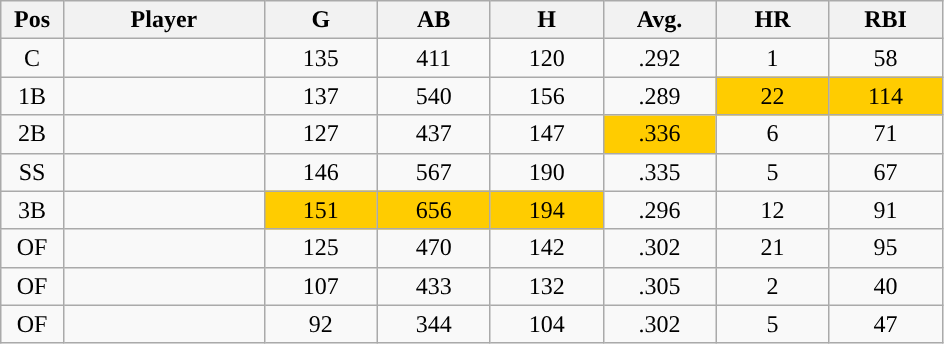<table class="wikitable sortable">
<tr>
<th bgcolor="#DDDDFF" width="5%">Pos</th>
<th bgcolor="#DDDDFF" width="16%">Player</th>
<th bgcolor="#DDDDFF" width="9%">G</th>
<th bgcolor="#DDDDFF" width="9%">AB</th>
<th bgcolor="#DDDDFF" width="9%">H</th>
<th bgcolor="#DDDDFF" width="9%">Avg.</th>
<th bgcolor="#DDDDFF" width="9%">HR</th>
<th bgcolor="#DDDDFF" width="9%">RBI</th>
</tr>
<tr align="center">
<td>C</td>
<td></td>
<td>135</td>
<td>411</td>
<td>120</td>
<td>.292</td>
<td>1</td>
<td>58</td>
</tr>
<tr align="center">
<td>1B</td>
<td></td>
<td>137</td>
<td>540</td>
<td>156</td>
<td>.289</td>
<td style="background:#fc0;">22</td>
<td style="background:#fc0;">114</td>
</tr>
<tr align="center">
<td>2B</td>
<td></td>
<td>127</td>
<td>437</td>
<td>147</td>
<td style="background:#fc0;">.336</td>
<td>6</td>
<td>71</td>
</tr>
<tr align="center">
<td>SS</td>
<td></td>
<td>146</td>
<td>567</td>
<td>190</td>
<td>.335</td>
<td>5</td>
<td>67</td>
</tr>
<tr align="center">
<td>3B</td>
<td></td>
<td style="background:#fc0;">151</td>
<td style="background:#fc0;">656</td>
<td style="background:#fc0;">194</td>
<td>.296</td>
<td>12</td>
<td>91</td>
</tr>
<tr align="center">
<td>OF</td>
<td></td>
<td>125</td>
<td>470</td>
<td>142</td>
<td>.302</td>
<td>21</td>
<td>95</td>
</tr>
<tr align="center">
<td>OF</td>
<td></td>
<td>107</td>
<td>433</td>
<td>132</td>
<td>.305</td>
<td>2</td>
<td>40</td>
</tr>
<tr align="center">
<td>OF</td>
<td></td>
<td>92</td>
<td>344</td>
<td>104</td>
<td>.302</td>
<td>5</td>
<td>47</td>
</tr>
</table>
